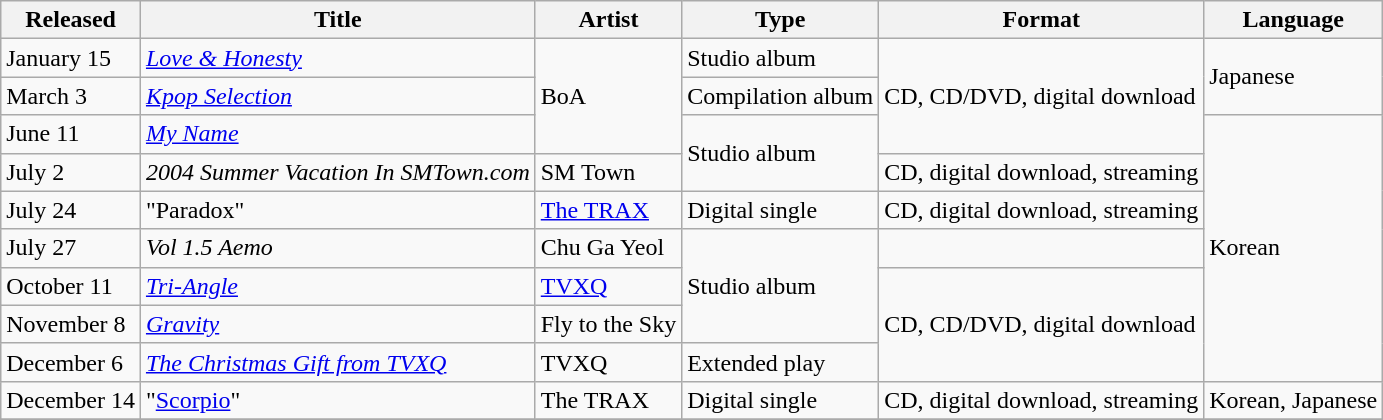<table class="wikitable sortable">
<tr>
<th scope="col">Released</th>
<th scope="col">Title</th>
<th scope="col">Artist</th>
<th scope="col">Type</th>
<th scope="col">Format</th>
<th scope="col">Language</th>
</tr>
<tr>
<td>January 15</td>
<td><em><a href='#'>Love & Honesty</a></em></td>
<td rowspan="3">BoA</td>
<td>Studio album</td>
<td rowspan="3">CD, CD/DVD, digital download</td>
<td rowspan="2">Japanese</td>
</tr>
<tr>
<td>March 3</td>
<td><em><a href='#'>Kpop Selection</a></em></td>
<td>Compilation album</td>
</tr>
<tr>
<td>June 11</td>
<td><em><a href='#'>My Name</a></em></td>
<td rowspan="2">Studio album</td>
<td rowspan="7">Korean</td>
</tr>
<tr>
<td>July 2</td>
<td><em>2004 Summer Vacation In SMTown.com</em></td>
<td>SM Town</td>
<td>CD, digital download, streaming</td>
</tr>
<tr>
<td>July 24</td>
<td>"Paradox"</td>
<td><a href='#'>The TRAX</a></td>
<td>Digital single</td>
<td>CD, digital download, streaming</td>
</tr>
<tr>
<td>July 27</td>
<td><em>Vol 1.5 Aemo</em></td>
<td>Chu Ga Yeol</td>
<td rowspan="3">Studio album</td>
<td></td>
</tr>
<tr>
<td>October 11</td>
<td><em><a href='#'>Tri-Angle</a></em></td>
<td><a href='#'>TVXQ</a></td>
<td rowspan="3">CD, CD/DVD, digital download</td>
</tr>
<tr>
<td>November 8</td>
<td><em><a href='#'>Gravity</a></em></td>
<td>Fly to the Sky</td>
</tr>
<tr>
<td>December 6</td>
<td><em><a href='#'>The Christmas Gift from TVXQ</a></em></td>
<td>TVXQ</td>
<td>Extended play</td>
</tr>
<tr>
<td>December 14</td>
<td>"<a href='#'>Scorpio</a>"</td>
<td>The TRAX</td>
<td>Digital single</td>
<td>CD, digital download, streaming</td>
<td>Korean, Japanese</td>
</tr>
<tr>
</tr>
</table>
